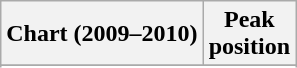<table class="wikitable sortable">
<tr>
<th align=left>Chart (2009–2010)</th>
<th align=center>Peak<br>position</th>
</tr>
<tr>
</tr>
<tr>
</tr>
</table>
